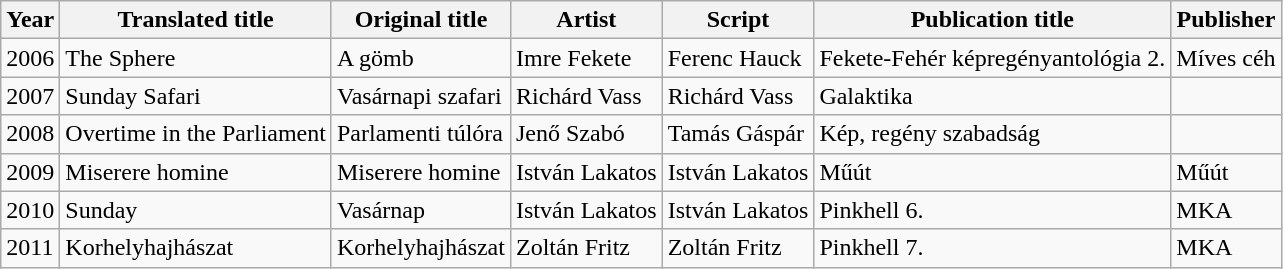<table | class="wikitable">
<tr valign="top">
<th><strong>Year</strong></th>
<th><strong>Translated title</strong></th>
<th><strong>Original title</strong></th>
<th><strong>Artist</strong></th>
<th><strong>Script</strong></th>
<th><strong>Publication title</strong></th>
<th><strong>Publisher</strong></th>
</tr>
<tr>
<td>2006</td>
<td>The Sphere</td>
<td>A gömb</td>
<td>Imre Fekete</td>
<td>Ferenc Hauck</td>
<td>Fekete-Fehér képregényantológia 2.</td>
<td>Míves céh</td>
</tr>
<tr>
<td>2007</td>
<td>Sunday Safari</td>
<td>Vasárnapi szafari</td>
<td>Richárd Vass</td>
<td>Richárd Vass</td>
<td>Galaktika</td>
<td></td>
</tr>
<tr>
<td>2008</td>
<td>Overtime in the Parliament</td>
<td>Parlamenti túlóra</td>
<td>Jenő Szabó</td>
<td>Tamás Gáspár</td>
<td>Kép, regény szabadság</td>
<td></td>
</tr>
<tr>
<td>2009</td>
<td>Miserere homine</td>
<td>Miserere homine</td>
<td>István Lakatos</td>
<td>István Lakatos</td>
<td>Műút</td>
<td>Műút</td>
</tr>
<tr>
<td>2010</td>
<td>Sunday</td>
<td>Vasárnap</td>
<td>István Lakatos</td>
<td>István Lakatos</td>
<td>Pinkhell 6.</td>
<td>MKA</td>
</tr>
<tr>
<td>2011</td>
<td>Korhelyhajhászat</td>
<td>Korhelyhajhászat</td>
<td>Zoltán Fritz</td>
<td>Zoltán Fritz</td>
<td>Pinkhell 7.</td>
<td>MKA</td>
</tr>
</table>
